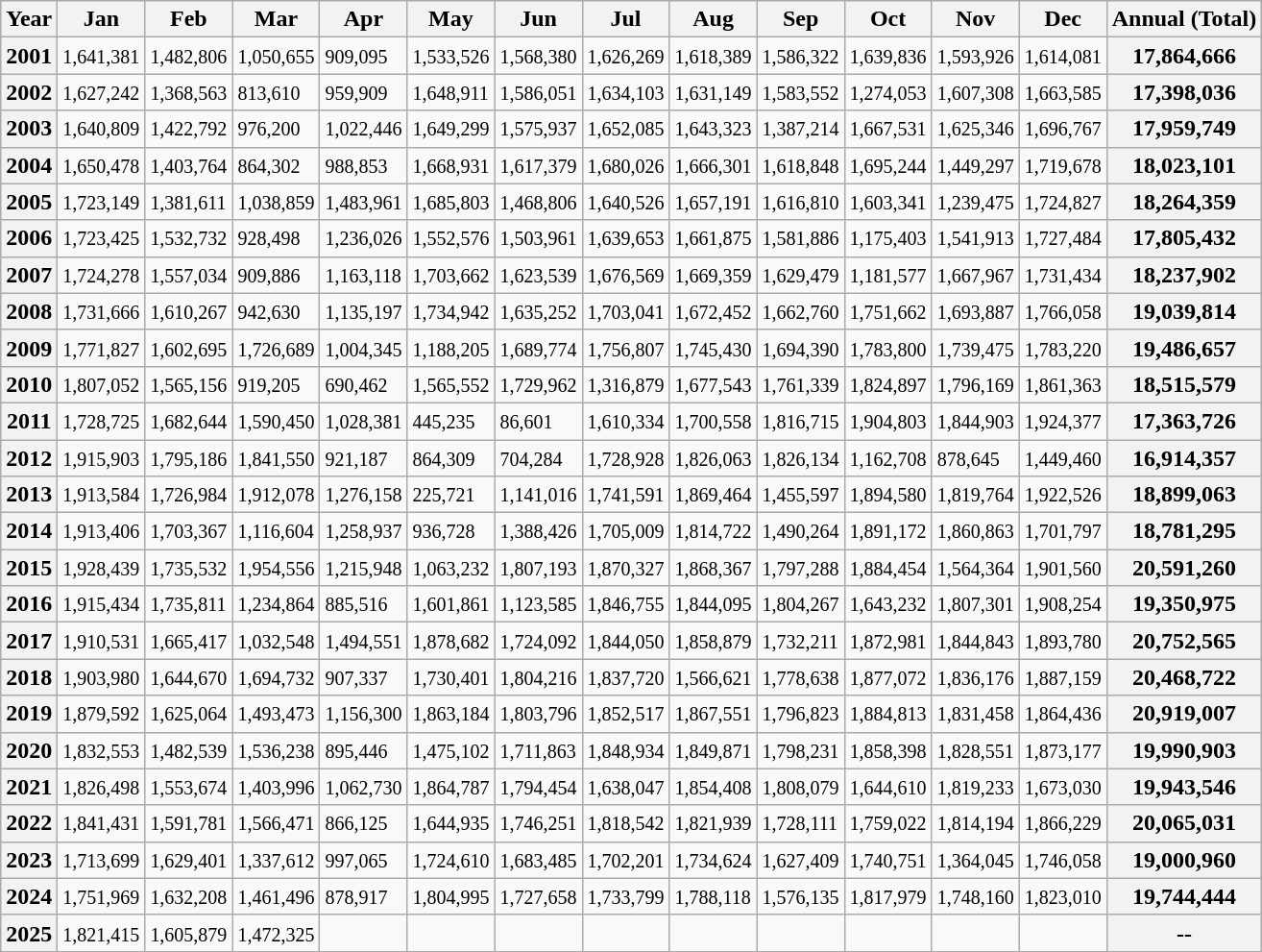<table class="wikitable">
<tr>
<th>Year</th>
<th>Jan</th>
<th>Feb</th>
<th>Mar</th>
<th>Apr</th>
<th>May</th>
<th>Jun</th>
<th>Jul</th>
<th>Aug</th>
<th>Sep</th>
<th>Oct</th>
<th>Nov</th>
<th>Dec</th>
<th>Annual (Total)</th>
</tr>
<tr>
<th>2001</th>
<td><small>1,641,381</small></td>
<td><small>1,482,806</small></td>
<td><small>1,050,655</small></td>
<td><small>909,095</small></td>
<td><small>1,533,526</small></td>
<td><small>1,568,380</small></td>
<td><small>1,626,269</small></td>
<td><small>1,618,389</small></td>
<td><small>1,586,322</small></td>
<td><small>1,639,836</small></td>
<td><small>1,593,926</small></td>
<td><small>1,614,081</small></td>
<th>17,864,666</th>
</tr>
<tr>
<th>2002</th>
<td><small>1,627,242</small></td>
<td><small>1,368,563</small></td>
<td><small>813,610</small></td>
<td><small>959,909</small></td>
<td><small>1,648,911</small></td>
<td><small>1,586,051</small></td>
<td><small>1,634,103</small></td>
<td><small>1,631,149</small></td>
<td><small>1,583,552</small></td>
<td><small>1,274,053</small></td>
<td><small>1,607,308</small></td>
<td><small>1,663,585</small></td>
<th>17,398,036</th>
</tr>
<tr>
<th>2003</th>
<td><small>1,640,809</small></td>
<td><small>1,422,792</small></td>
<td><small>976,200</small></td>
<td><small>1,022,446</small></td>
<td><small>1,649,299</small></td>
<td><small>1,575,937</small></td>
<td><small>1,652,085</small></td>
<td><small>1,643,323</small></td>
<td><small>1,387,214</small></td>
<td><small>1,667,531</small></td>
<td><small>1,625,346</small></td>
<td><small>1,696,767</small></td>
<th>17,959,749</th>
</tr>
<tr>
<th>2004</th>
<td><small>1,650,478</small></td>
<td><small>1,403,764</small></td>
<td><small>864,302</small></td>
<td><small>988,853</small></td>
<td><small>1,668,931</small></td>
<td><small>1,617,379</small></td>
<td><small>1,680,026</small></td>
<td><small>1,666,301</small></td>
<td><small>1,618,848</small></td>
<td><small>1,695,244</small></td>
<td><small>1,449,297</small></td>
<td><small>1,719,678</small></td>
<th>18,023,101</th>
</tr>
<tr>
<th>2005</th>
<td><small>1,723,149</small></td>
<td><small>1,381,611</small></td>
<td><small>1,038,859</small></td>
<td><small>1,483,961</small></td>
<td><small>1,685,803</small></td>
<td><small>1,468,806</small></td>
<td><small>1,640,526</small></td>
<td><small>1,657,191</small></td>
<td><small>1,616,810</small></td>
<td><small>1,603,341</small></td>
<td><small>1,239,475</small></td>
<td><small>1,724,827</small></td>
<th>18,264,359</th>
</tr>
<tr>
<th>2006</th>
<td><small>1,723,425</small></td>
<td><small>1,532,732</small></td>
<td><small>928,498</small></td>
<td><small>1,236,026</small></td>
<td><small>1,552,576</small></td>
<td><small>1,503,961</small></td>
<td><small>1,639,653</small></td>
<td><small>1,661,875</small></td>
<td><small>1,581,886</small></td>
<td><small>1,175,403</small></td>
<td><small>1,541,913</small></td>
<td><small>1,727,484</small></td>
<th>17,805,432</th>
</tr>
<tr>
<th>2007</th>
<td><small>1,724,278</small></td>
<td><small>1,557,034</small></td>
<td><small>909,886</small></td>
<td><small>1,163,118</small></td>
<td><small>1,703,662</small></td>
<td><small>1,623,539</small></td>
<td><small>1,676,569</small></td>
<td><small>1,669,359</small></td>
<td><small>1,629,479</small></td>
<td><small>1,181,577</small></td>
<td><small>1,667,967</small></td>
<td><small>1,731,434</small></td>
<th>18,237,902</th>
</tr>
<tr>
<th>2008</th>
<td><small>1,731,666</small></td>
<td><small>1,610,267</small></td>
<td><small>942,630</small></td>
<td><small>1,135,197</small></td>
<td><small>1,734,942</small></td>
<td><small>1,635,252</small></td>
<td><small>1,703,041</small></td>
<td><small>1,672,452</small></td>
<td><small>1,662,760</small></td>
<td><small>1,751,662</small></td>
<td><small>1,693,887</small></td>
<td><small>1,766,058</small></td>
<th>19,039,814</th>
</tr>
<tr>
<th>2009</th>
<td><small>1,771,827</small></td>
<td><small>1,602,695</small></td>
<td><small>1,726,689</small></td>
<td><small>1,004,345</small></td>
<td><small>1,188,205</small></td>
<td><small>1,689,774</small></td>
<td><small>1,756,807</small></td>
<td><small>1,745,430</small></td>
<td><small>1,694,390</small></td>
<td><small>1,783,800</small></td>
<td><small>1,739,475</small></td>
<td><small>1,783,220</small></td>
<th>19,486,657</th>
</tr>
<tr>
<th>2010</th>
<td><small>1,807,052</small></td>
<td><small>1,565,156</small></td>
<td><small>919,205</small></td>
<td><small>690,462</small></td>
<td><small>1,565,552</small></td>
<td><small>1,729,962</small></td>
<td><small>1,316,879</small></td>
<td><small>1,677,543</small></td>
<td><small>1,761,339</small></td>
<td><small>1,824,897</small></td>
<td><small>1,796,169</small></td>
<td><small>1,861,363</small></td>
<th>18,515,579</th>
</tr>
<tr>
<th>2011</th>
<td><small>1,728,725</small></td>
<td><small>1,682,644</small></td>
<td><small>1,590,450</small></td>
<td><small>1,028,381</small></td>
<td><small>445,235</small></td>
<td><small>86,601</small></td>
<td><small>1,610,334</small></td>
<td><small>1,700,558</small></td>
<td><small>1,816,715</small></td>
<td><small>1,904,803</small></td>
<td><small>1,844,903</small></td>
<td><small>1,924,377</small></td>
<th>17,363,726</th>
</tr>
<tr>
<th>2012</th>
<td><small>1,915,903</small></td>
<td><small>1,795,186</small></td>
<td><small>1,841,550</small></td>
<td><small>921,187</small></td>
<td><small>864,309</small></td>
<td><small>704,284</small></td>
<td><small>1,728,928</small></td>
<td><small>1,826,063</small></td>
<td><small>1,826,134</small></td>
<td><small>1,162,708</small></td>
<td><small>878,645</small></td>
<td><small>1,449,460</small></td>
<th>16,914,357</th>
</tr>
<tr>
<th>2013</th>
<td><small>1,913,584</small></td>
<td><small>1,726,984</small></td>
<td><small>1,912,078</small></td>
<td><small>1,276,158</small></td>
<td><small>225,721</small></td>
<td><small>1,141,016</small></td>
<td><small>1,741,591</small></td>
<td><small>1,869,464</small></td>
<td><small>1,455,597</small></td>
<td><small>1,894,580</small></td>
<td><small>1,819,764</small></td>
<td><small>1,922,526</small></td>
<th>18,899,063</th>
</tr>
<tr>
<th>2014</th>
<td><small>1,913,406</small></td>
<td><small>1,703,367</small></td>
<td><small>1,116,604</small></td>
<td><small>1,258,937</small></td>
<td><small>936,728</small></td>
<td><small>1,388,426</small></td>
<td><small>1,705,009</small></td>
<td><small>1,814,722</small></td>
<td><small>1,490,264</small></td>
<td><small>1,891,172</small></td>
<td><small>1,860,863</small></td>
<td><small>1,701,797</small></td>
<th>18,781,295</th>
</tr>
<tr>
<th>2015</th>
<td><small>1,928,439</small></td>
<td><small>1,735,532</small></td>
<td><small>1,954,556</small></td>
<td><small>1,215,948</small></td>
<td><small>1,063,232</small></td>
<td><small>1,807,193</small></td>
<td><small>1,870,327</small></td>
<td><small>1,868,367</small></td>
<td><small>1,797,288</small></td>
<td><small>1,884,454</small></td>
<td><small>1,564,364</small></td>
<td><small>1,901,560</small></td>
<th>20,591,260</th>
</tr>
<tr>
<th>2016</th>
<td><small>1,915,434</small></td>
<td><small>1,735,811</small></td>
<td><small>1,234,864</small></td>
<td><small>885,516</small></td>
<td><small>1,601,861</small></td>
<td><small>1,123,585</small></td>
<td><small>1,846,755</small></td>
<td><small>1,844,095</small></td>
<td><small>1,804,267</small></td>
<td><small>1,643,232</small></td>
<td><small>1,807,301</small></td>
<td><small>1,908,254</small></td>
<th>19,350,975</th>
</tr>
<tr>
<th>2017</th>
<td><small>1,910,531</small></td>
<td><small>1,665,417</small></td>
<td><small>1,032,548</small></td>
<td><small>1,494,551</small></td>
<td><small>1,878,682</small></td>
<td><small>1,724,092</small></td>
<td><small>1,844,050</small></td>
<td><small>1,858,879</small></td>
<td><small>1,732,211</small></td>
<td><small>1,872,981</small></td>
<td><small>1,844,843</small></td>
<td><small>1,893,780</small></td>
<th>20,752,565</th>
</tr>
<tr>
<th>2018</th>
<td><small>1,903,980</small></td>
<td><small>1,644,670</small></td>
<td><small>1,694,732</small></td>
<td><small>907,337</small></td>
<td><small>1,730,401</small></td>
<td><small>1,804,216</small></td>
<td><small>1,837,720</small></td>
<td><small>1,566,621</small></td>
<td><small>1,778,638</small></td>
<td><small>1,877,072</small></td>
<td><small>1,836,176</small></td>
<td><small>1,887,159</small></td>
<th>20,468,722</th>
</tr>
<tr>
<th>2019</th>
<td><small>1,879,592</small></td>
<td><small>1,625,064</small></td>
<td><small>1,493,473</small></td>
<td><small>1,156,300</small></td>
<td><small>1,863,184</small></td>
<td><small>1,803,796</small></td>
<td><small>1,852,517</small></td>
<td><small>1,867,551</small></td>
<td><small>1,796,823</small></td>
<td><small>1,884,813</small></td>
<td><small>1,831,458</small></td>
<td><small>1,864,436</small></td>
<th>20,919,007</th>
</tr>
<tr>
<th>2020</th>
<td><small>1,832,553</small></td>
<td><small>1,482,539</small></td>
<td><small>1,536,238</small></td>
<td><small>895,446</small></td>
<td><small>1,475,102</small></td>
<td><small>1,711,863</small></td>
<td><small>1,848,934</small></td>
<td><small>1,849,871</small></td>
<td><small>1,798,231</small></td>
<td><small>1,858,398</small></td>
<td><small>1,828,551</small></td>
<td><small>1,873,177</small></td>
<th>19,990,903</th>
</tr>
<tr>
<th>2021</th>
<td><small>1,826,498</small></td>
<td><small>1,553,674</small></td>
<td><small>1,403,996</small></td>
<td><small>1,062,730</small></td>
<td><small>1,864,787</small></td>
<td><small>1,794,454</small></td>
<td><small>1,638,047</small></td>
<td><small>1,854,408</small></td>
<td><small>1,808,079</small></td>
<td><small>1,644,610</small></td>
<td><small>1,819,233</small></td>
<td><small>1,673,030</small></td>
<th>19,943,546</th>
</tr>
<tr>
<th>2022</th>
<td><small>1,841,431</small></td>
<td><small>1,591,781</small></td>
<td><small>1,566,471</small></td>
<td><small>866,125</small></td>
<td><small>1,644,935</small></td>
<td><small>1,746,251</small></td>
<td><small>1,818,542</small></td>
<td><small>1,821,939</small></td>
<td><small>1,728,111</small></td>
<td><small>1,759,022</small></td>
<td><small>1,814,194</small></td>
<td><small>1,866,229</small></td>
<th>20,065,031</th>
</tr>
<tr>
<th>2023</th>
<td><small>1,713,699</small></td>
<td><small>1,629,401</small></td>
<td><small>1,337,612</small></td>
<td><small>997,065</small></td>
<td><small>1,724,610</small></td>
<td><small>1,683,485</small></td>
<td><small>1,702,201</small></td>
<td><small>1,734,624</small></td>
<td><small>1,627,409</small></td>
<td><small>1,740,751</small></td>
<td><small>1,364,045</small></td>
<td><small>1,746,058</small></td>
<th>19,000,960</th>
</tr>
<tr>
<th>2024</th>
<td><small>1,751,969</small></td>
<td><small>1,632,208</small></td>
<td><small>1,461,496</small></td>
<td><small>878,917</small></td>
<td><small>1,804,995</small></td>
<td><small>1,727,658</small></td>
<td><small>1,733,799</small></td>
<td><small>1,788,118</small></td>
<td><small>1,576,135</small></td>
<td><small>1,817,979</small></td>
<td><small>1,748,160</small></td>
<td><small>1,823,010</small></td>
<th>19,744,444</th>
</tr>
<tr>
<th>2025</th>
<td><small>1,821,415</small></td>
<td><small>1,605,879</small></td>
<td><small>1,472,325</small></td>
<td><small></small></td>
<td><small></small></td>
<td><small></small></td>
<td><small></small></td>
<td><small></small></td>
<td><small></small></td>
<td><small></small></td>
<td><small></small></td>
<td><small></small></td>
<th>--</th>
</tr>
<tr>
</tr>
</table>
